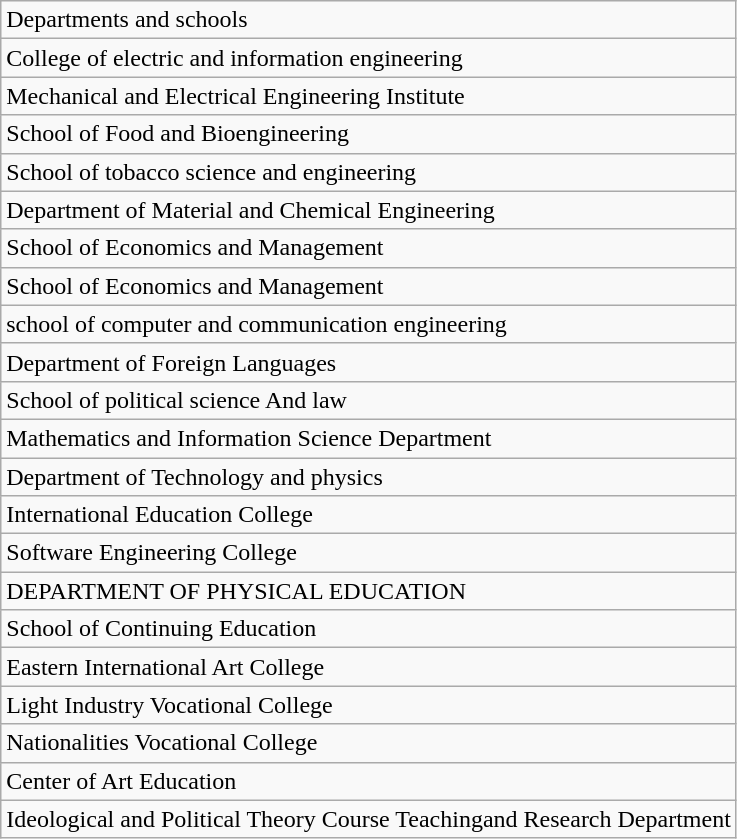<table class="wikitable">
<tr>
<td>Departments and schools</td>
</tr>
<tr>
<td>College of electric and information engineering</td>
</tr>
<tr>
<td>Mechanical and Electrical Engineering Institute</td>
</tr>
<tr>
<td>School of Food and Bioengineering</td>
</tr>
<tr>
<td>School of tobacco science and engineering</td>
</tr>
<tr>
<td>Department of Material and Chemical Engineering</td>
</tr>
<tr>
<td>School of Economics and Management</td>
</tr>
<tr>
<td>School of Economics and Management</td>
</tr>
<tr>
<td>school of computer and communication engineering</td>
</tr>
<tr>
<td>Department of Foreign Languages</td>
</tr>
<tr>
<td>School of political science And law</td>
</tr>
<tr>
<td>Mathematics and Information Science Department</td>
</tr>
<tr>
<td>Department of Technology and physics</td>
</tr>
<tr>
<td>International Education College</td>
</tr>
<tr>
<td>Software Engineering College</td>
</tr>
<tr>
<td>DEPARTMENT OF PHYSICAL EDUCATION</td>
</tr>
<tr>
<td>School of Continuing Education</td>
</tr>
<tr>
<td>Eastern International Art College</td>
</tr>
<tr>
<td>Light Industry Vocational College</td>
</tr>
<tr>
<td>Nationalities Vocational College</td>
</tr>
<tr>
<td>Center of Art Education</td>
</tr>
<tr>
<td>Ideological and Political Theory Course Teachingand Research Department</td>
</tr>
</table>
